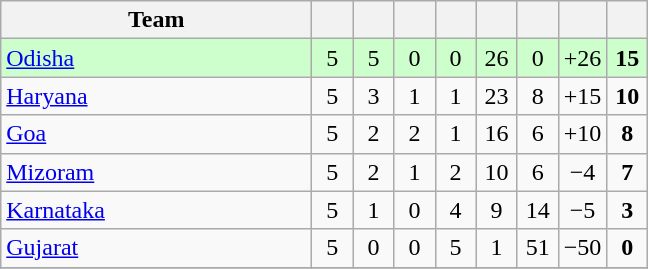<table class="wikitable" style="text-align:center">
<tr>
<th width="200">Team</th>
<th width="20"></th>
<th width="20"></th>
<th width="20"></th>
<th width="20"></th>
<th width="20"></th>
<th width="20"></th>
<th width="20"></th>
<th width="20"></th>
</tr>
<tr bgcolor=#ccffcc>
<td align=left><a href='#'>Odisha</a></td>
<td>5</td>
<td>5</td>
<td>0</td>
<td>0</td>
<td>26</td>
<td>0</td>
<td>+26</td>
<td><strong>15</strong></td>
</tr>
<tr>
<td align=left><a href='#'>Haryana</a></td>
<td>5</td>
<td>3</td>
<td>1</td>
<td>1</td>
<td>23</td>
<td>8</td>
<td>+15</td>
<td><strong>10</strong></td>
</tr>
<tr>
<td align=left><a href='#'>Goa</a></td>
<td>5</td>
<td>2</td>
<td>2</td>
<td>1</td>
<td>16</td>
<td>6</td>
<td>+10</td>
<td><strong>8</strong></td>
</tr>
<tr>
<td align=left><a href='#'>Mizoram</a></td>
<td>5</td>
<td>2</td>
<td>1</td>
<td>2</td>
<td>10</td>
<td>6</td>
<td>−4</td>
<td><strong>7</strong></td>
</tr>
<tr>
<td align=left><a href='#'>Karnataka</a></td>
<td>5</td>
<td>1</td>
<td>0</td>
<td>4</td>
<td>9</td>
<td>14</td>
<td>−5</td>
<td><strong>3</strong></td>
</tr>
<tr>
<td align=left><a href='#'>Gujarat</a></td>
<td>5</td>
<td>0</td>
<td>0</td>
<td>5</td>
<td>1</td>
<td>51</td>
<td>−50</td>
<td><strong>0</strong></td>
</tr>
<tr>
</tr>
</table>
